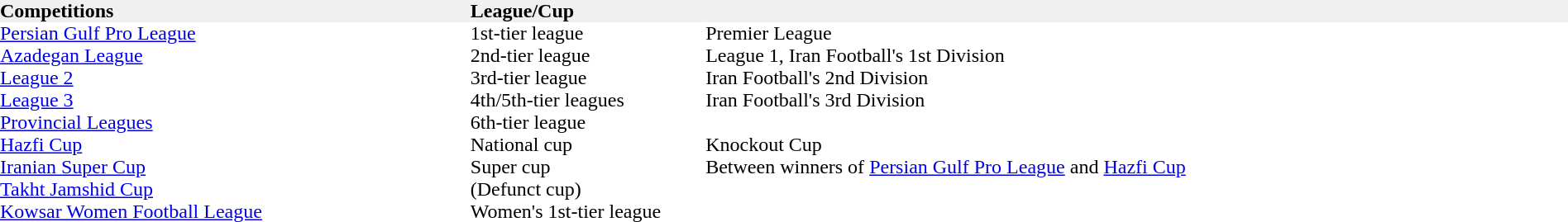<table width="100%" cellspacing="0" cellpadding="0">
<tr bgcolor="F0F0F0">
<th width="30%" align="left"> Competitions</th>
<th width="15%" align="left">League/Cup</th>
<th width="55%" align="left"></th>
</tr>
<tr>
<td><a href='#'>Persian Gulf Pro League</a></td>
<td>1st-tier league</td>
<td>Premier League</td>
<td></td>
</tr>
<tr>
<td><a href='#'>Azadegan League</a></td>
<td>2nd-tier league</td>
<td>League 1, Iran Football's 1st Division</td>
<td></td>
</tr>
<tr>
<td><a href='#'>League 2</a></td>
<td>3rd-tier league</td>
<td>Iran Football's 2nd Division</td>
<td></td>
</tr>
<tr>
<td><a href='#'>League 3</a></td>
<td>4th/5th-tier leagues</td>
<td>Iran Football's 3rd Division</td>
<td></td>
</tr>
<tr>
<td><a href='#'>Provincial Leagues</a></td>
<td>6th-tier league</td>
<td></td>
<td></td>
</tr>
<tr>
<td><a href='#'>Hazfi Cup</a></td>
<td>National cup</td>
<td>Knockout Cup</td>
<td></td>
</tr>
<tr>
<td><a href='#'>Iranian Super Cup</a></td>
<td>Super cup</td>
<td>Between winners of <a href='#'>Persian Gulf Pro League</a> and <a href='#'>Hazfi Cup</a></td>
<td></td>
</tr>
<tr>
<td><a href='#'>Takht Jamshid Cup</a></td>
<td>(Defunct cup)</td>
<td></td>
<td></td>
</tr>
<tr>
<td><a href='#'>Kowsar Women Football League</a></td>
<td>Women's 1st-tier league</td>
<td></td>
<td></td>
</tr>
</table>
